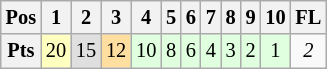<table class="wikitable" style="font-size: 85%;">
<tr>
<th>Pos</th>
<th>1</th>
<th>2</th>
<th>3</th>
<th>4</th>
<th>5</th>
<th>6</th>
<th>7</th>
<th>8</th>
<th>9</th>
<th>10</th>
<th>FL</th>
</tr>
<tr align="center">
<th>Pts</th>
<td bgcolor="#FFFFBF">20</td>
<td bgcolor="#DFDFDF">15</td>
<td bgcolor="#FFDF9F">12</td>
<td bgcolor="#DFFFDF">10</td>
<td bgcolor="#DFFFDF">8</td>
<td bgcolor="#DFFFDF">6</td>
<td bgcolor="#DFFFDF">4</td>
<td bgcolor="#DFFFDF">3</td>
<td bgcolor="#DFFFDF">2</td>
<td bgcolor="#DFFFDF">1</td>
<td><em>2</em></td>
</tr>
</table>
